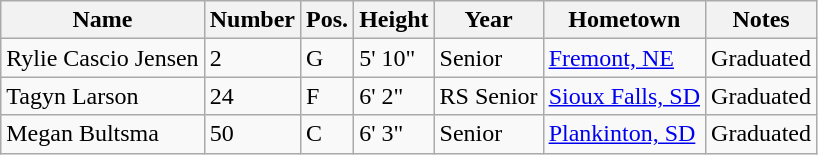<table class="wikitable sortable" border="1">
<tr>
<th>Name</th>
<th>Number</th>
<th>Pos.</th>
<th>Height</th>
<th>Year</th>
<th>Hometown</th>
<th class="unsortable">Notes</th>
</tr>
<tr>
<td>Rylie Cascio Jensen</td>
<td>2</td>
<td>G</td>
<td>5' 10"</td>
<td>Senior</td>
<td><a href='#'>Fremont, NE</a></td>
<td>Graduated</td>
</tr>
<tr>
<td>Tagyn Larson</td>
<td>24</td>
<td>F</td>
<td>6' 2"</td>
<td>RS Senior</td>
<td><a href='#'>Sioux Falls, SD</a></td>
<td>Graduated</td>
</tr>
<tr>
<td>Megan Bultsma</td>
<td>50</td>
<td>C</td>
<td>6' 3"</td>
<td>Senior</td>
<td><a href='#'>Plankinton, SD</a></td>
<td>Graduated</td>
</tr>
</table>
